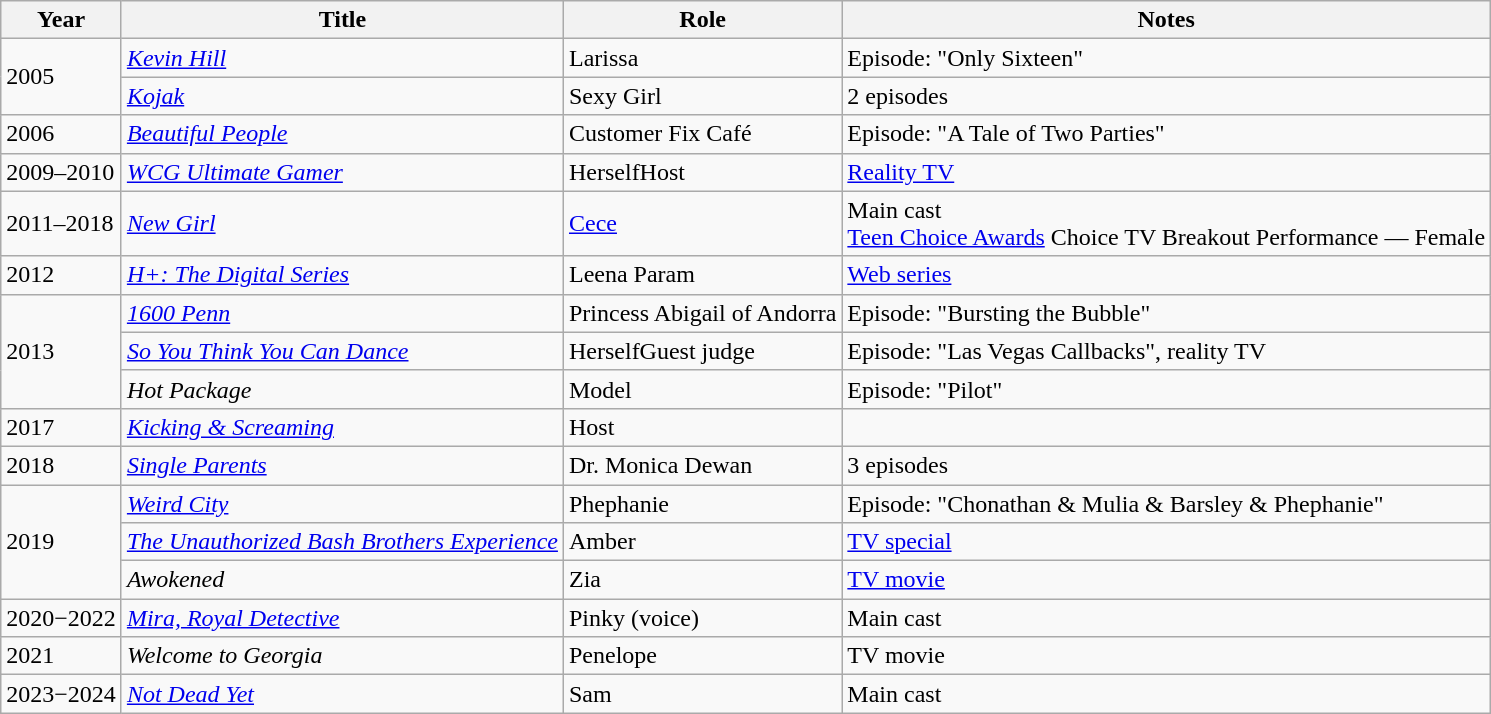<table class="wikitable sortable">
<tr>
<th>Year</th>
<th>Title</th>
<th>Role</th>
<th class="unsortable">Notes</th>
</tr>
<tr>
<td rowspan=2>2005</td>
<td><em><a href='#'>Kevin Hill</a></em></td>
<td>Larissa</td>
<td>Episode: "Only Sixteen"</td>
</tr>
<tr>
<td><em><a href='#'>Kojak</a></em></td>
<td>Sexy Girl</td>
<td>2 episodes</td>
</tr>
<tr>
<td>2006</td>
<td><em><a href='#'>Beautiful People</a></em></td>
<td>Customer Fix Café</td>
<td>Episode: "A Tale of Two Parties"</td>
</tr>
<tr>
<td>2009–2010</td>
<td><em><a href='#'>WCG Ultimate Gamer</a></em></td>
<td>HerselfHost</td>
<td><a href='#'>Reality TV</a></td>
</tr>
<tr>
<td>2011–2018</td>
<td><em><a href='#'>New Girl</a></em></td>
<td><a href='#'>Cece</a></td>
<td>Main cast<br><a href='#'>Teen Choice Awards</a> Choice TV Breakout Performance — Female</td>
</tr>
<tr>
<td>2012</td>
<td><em><a href='#'>H+: The Digital Series</a></em></td>
<td>Leena Param</td>
<td><a href='#'>Web series</a></td>
</tr>
<tr>
<td rowspan=3>2013</td>
<td><em><a href='#'>1600 Penn</a></em></td>
<td>Princess Abigail of Andorra</td>
<td>Episode: "Bursting the Bubble"</td>
</tr>
<tr>
<td><em><a href='#'>So You Think You Can Dance</a></em></td>
<td>HerselfGuest judge</td>
<td>Episode: "Las Vegas Callbacks", reality TV</td>
</tr>
<tr>
<td><em>Hot Package</em></td>
<td>Model</td>
<td>Episode: "Pilot"</td>
</tr>
<tr>
<td>2017</td>
<td><em><a href='#'>Kicking & Screaming</a></em></td>
<td>Host</td>
<td></td>
</tr>
<tr>
<td>2018</td>
<td><em><a href='#'>Single Parents</a></em></td>
<td>Dr. Monica Dewan</td>
<td>3 episodes</td>
</tr>
<tr>
<td rowspan=3>2019</td>
<td><em><a href='#'>Weird City</a></em></td>
<td>Phephanie</td>
<td>Episode: "Chonathan & Mulia & Barsley & Phephanie"</td>
</tr>
<tr>
<td><em><a href='#'>The Unauthorized Bash Brothers Experience</a></em></td>
<td>Amber</td>
<td><a href='#'>TV special</a></td>
</tr>
<tr>
<td><em>Awokened</em></td>
<td>Zia</td>
<td><a href='#'>TV movie</a></td>
</tr>
<tr>
<td>2020−2022</td>
<td><em><a href='#'>Mira, Royal Detective</a></em></td>
<td>Pinky (voice)</td>
<td>Main cast</td>
</tr>
<tr>
<td>2021</td>
<td><em>Welcome to Georgia</em></td>
<td>Penelope</td>
<td>TV movie</td>
</tr>
<tr>
<td>2023−2024</td>
<td><em><a href='#'>Not Dead Yet</a></em></td>
<td>Sam</td>
<td>Main cast</td>
</tr>
</table>
